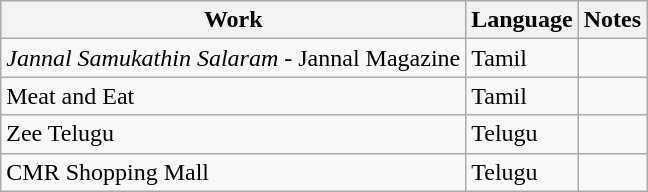<table class="wikitable sortable">
<tr>
<th>Work</th>
<th>Language</th>
<th>Notes</th>
</tr>
<tr>
<td><em>Jannal Samukathin Salaram</em> - Jannal Magazine</td>
<td>Tamil</td>
<td></td>
</tr>
<tr>
<td>Meat and Eat</td>
<td>Tamil</td>
<td></td>
</tr>
<tr>
<td>Zee Telugu</td>
<td>Telugu</td>
<td></td>
</tr>
<tr>
<td>CMR Shopping Mall</td>
<td>Telugu</td>
<td></td>
</tr>
</table>
